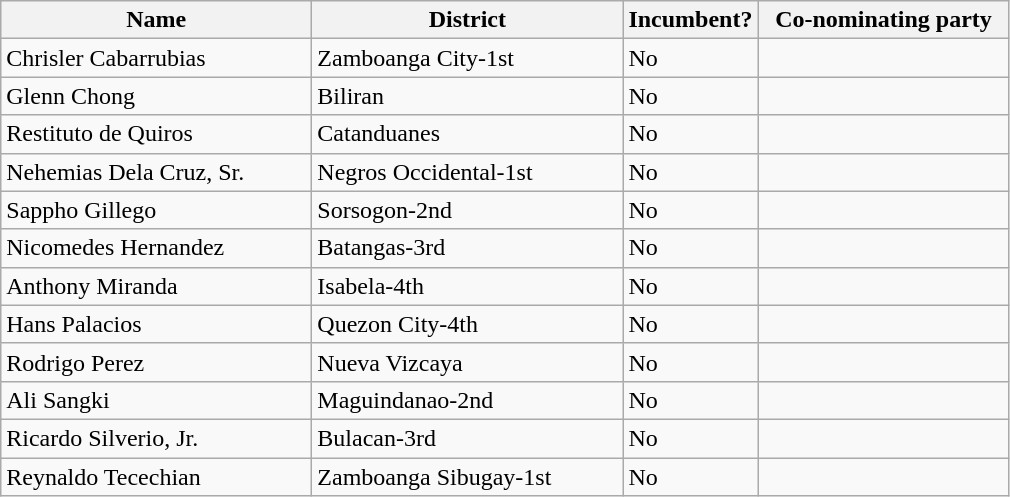<table class=wikitable>
<tr>
<th width=200px>Name</th>
<th width=200px>District</th>
<th>Incumbent?</th>
<th width=160px>Co-nominating party</th>
</tr>
<tr>
<td>Chrisler Cabarrubias</td>
<td>Zamboanga City-1st</td>
<td>No</td>
<td></td>
</tr>
<tr>
<td>Glenn Chong</td>
<td>Biliran</td>
<td>No</td>
<td></td>
</tr>
<tr>
<td>Restituto de Quiros</td>
<td>Catanduanes</td>
<td>No</td>
<td></td>
</tr>
<tr>
<td>Nehemias Dela Cruz, Sr.</td>
<td>Negros Occidental-1st</td>
<td>No</td>
<td></td>
</tr>
<tr>
<td>Sappho Gillego</td>
<td>Sorsogon-2nd</td>
<td>No</td>
<td></td>
</tr>
<tr>
<td>Nicomedes Hernandez</td>
<td>Batangas-3rd</td>
<td>No</td>
<td></td>
</tr>
<tr>
<td>Anthony Miranda</td>
<td>Isabela-4th</td>
<td>No</td>
<td></td>
</tr>
<tr>
<td>Hans Palacios</td>
<td>Quezon City-4th</td>
<td>No</td>
<td></td>
</tr>
<tr>
<td>Rodrigo Perez</td>
<td>Nueva Vizcaya</td>
<td>No</td>
<td></td>
</tr>
<tr>
<td>Ali Sangki</td>
<td>Maguindanao-2nd</td>
<td>No</td>
<td></td>
</tr>
<tr>
<td>Ricardo Silverio, Jr.</td>
<td>Bulacan-3rd</td>
<td>No</td>
<td></td>
</tr>
<tr>
<td>Reynaldo Tecechian</td>
<td>Zamboanga Sibugay-1st</td>
<td>No</td>
<td></td>
</tr>
</table>
